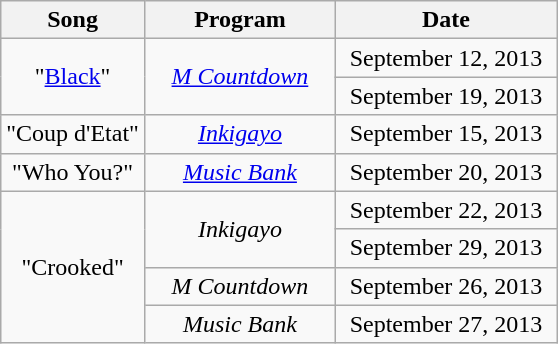<table class="wikitable sortable" style="text-align:center">
<tr>
<th>Song</th>
<th width="120">Program</th>
<th width="140">Date</th>
</tr>
<tr>
<td rowspan="2">"<a href='#'>Black</a>"</td>
<td rowspan="2"><em><a href='#'>M Countdown</a></em></td>
<td>September 12, 2013</td>
</tr>
<tr>
<td>September 19, 2013</td>
</tr>
<tr>
<td>"Coup d'Etat"</td>
<td><em><a href='#'>Inkigayo</a></em></td>
<td>September 15, 2013</td>
</tr>
<tr>
<td>"Who You?"</td>
<td><em><a href='#'>Music Bank</a></em></td>
<td>September 20, 2013</td>
</tr>
<tr>
<td rowspan="4">"Crooked"</td>
<td rowspan="2"><em>Inkigayo</em></td>
<td>September 22, 2013</td>
</tr>
<tr>
<td>September 29, 2013</td>
</tr>
<tr>
<td><em>M Countdown</em></td>
<td>September 26, 2013</td>
</tr>
<tr>
<td><em>Music Bank</em></td>
<td>September 27, 2013</td>
</tr>
</table>
